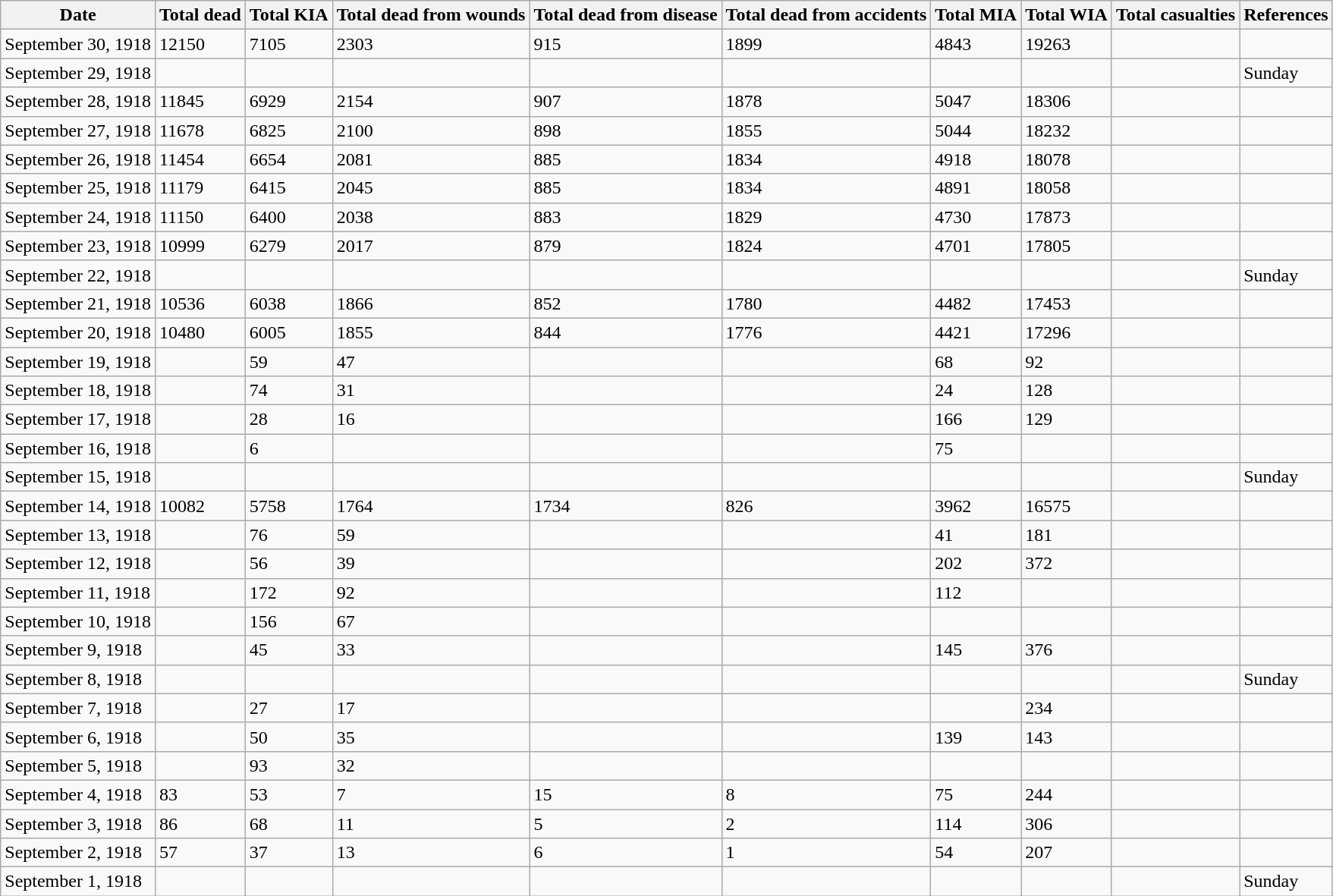<table role="presentation" class="wikitable mw-collapsible">
<tr>
<th>Date</th>
<th>Total dead</th>
<th>Total KIA</th>
<th>Total dead from wounds</th>
<th>Total dead from disease</th>
<th>Total dead from accidents</th>
<th>Total MIA</th>
<th>Total WIA</th>
<th>Total casualties</th>
<th>References</th>
</tr>
<tr>
<td>September 30, 1918</td>
<td>12150</td>
<td>7105</td>
<td>2303</td>
<td>915</td>
<td>1899</td>
<td>4843</td>
<td>19263</td>
<td></td>
<td></td>
</tr>
<tr>
<td>September 29, 1918</td>
<td></td>
<td></td>
<td></td>
<td></td>
<td></td>
<td></td>
<td></td>
<td></td>
<td>Sunday</td>
</tr>
<tr>
<td>September 28, 1918</td>
<td>11845</td>
<td>6929</td>
<td>2154</td>
<td>907</td>
<td>1878</td>
<td>5047</td>
<td>18306</td>
<td></td>
<td></td>
</tr>
<tr>
<td>September 27, 1918</td>
<td>11678</td>
<td>6825</td>
<td>2100</td>
<td>898</td>
<td>1855</td>
<td>5044</td>
<td>18232</td>
<td></td>
<td></td>
</tr>
<tr>
<td>September 26, 1918</td>
<td>11454</td>
<td>6654</td>
<td>2081</td>
<td>885</td>
<td>1834</td>
<td>4918</td>
<td>18078</td>
<td></td>
<td></td>
</tr>
<tr>
<td>September 25, 1918</td>
<td>11179</td>
<td>6415</td>
<td>2045</td>
<td>885</td>
<td>1834</td>
<td>4891</td>
<td>18058</td>
<td></td>
<td></td>
</tr>
<tr>
<td>September 24, 1918</td>
<td>11150</td>
<td>6400</td>
<td>2038</td>
<td>883</td>
<td>1829</td>
<td>4730</td>
<td>17873</td>
<td></td>
<td></td>
</tr>
<tr>
<td>September 23, 1918</td>
<td>10999</td>
<td>6279</td>
<td>2017</td>
<td>879</td>
<td>1824</td>
<td>4701</td>
<td>17805</td>
<td></td>
<td></td>
</tr>
<tr>
<td>September 22, 1918</td>
<td></td>
<td></td>
<td></td>
<td></td>
<td></td>
<td></td>
<td></td>
<td></td>
<td>Sunday</td>
</tr>
<tr>
<td>September 21, 1918</td>
<td>10536</td>
<td>6038</td>
<td>1866</td>
<td>852</td>
<td>1780</td>
<td>4482</td>
<td>17453</td>
<td></td>
<td></td>
</tr>
<tr>
<td>September 20, 1918</td>
<td>10480</td>
<td>6005</td>
<td>1855</td>
<td>844</td>
<td>1776</td>
<td>4421</td>
<td>17296</td>
<td></td>
<td></td>
</tr>
<tr>
<td>September 19, 1918</td>
<td></td>
<td>59</td>
<td>47</td>
<td></td>
<td></td>
<td>68</td>
<td>92</td>
<td></td>
<td></td>
</tr>
<tr>
<td>September 18, 1918</td>
<td></td>
<td>74</td>
<td>31</td>
<td></td>
<td></td>
<td>24</td>
<td>128</td>
<td></td>
<td></td>
</tr>
<tr>
<td>September 17, 1918</td>
<td></td>
<td>28</td>
<td>16</td>
<td></td>
<td></td>
<td>166</td>
<td>129</td>
<td></td>
<td></td>
</tr>
<tr>
<td>September 16, 1918</td>
<td></td>
<td>6</td>
<td></td>
<td></td>
<td></td>
<td>75</td>
<td></td>
<td></td>
<td></td>
</tr>
<tr>
<td>September 15, 1918</td>
<td></td>
<td></td>
<td></td>
<td></td>
<td></td>
<td></td>
<td></td>
<td></td>
<td>Sunday</td>
</tr>
<tr>
<td>September 14, 1918</td>
<td>10082</td>
<td>5758</td>
<td>1764</td>
<td>1734</td>
<td>826</td>
<td>3962</td>
<td>16575</td>
<td></td>
<td></td>
</tr>
<tr>
<td>September 13, 1918</td>
<td></td>
<td>76</td>
<td>59</td>
<td></td>
<td></td>
<td>41</td>
<td>181</td>
<td></td>
<td></td>
</tr>
<tr>
<td>September 12, 1918</td>
<td></td>
<td>56</td>
<td>39</td>
<td></td>
<td></td>
<td>202</td>
<td>372</td>
<td></td>
<td></td>
</tr>
<tr>
<td>September 11, 1918</td>
<td></td>
<td>172</td>
<td>92</td>
<td></td>
<td></td>
<td>112</td>
<td></td>
<td></td>
<td></td>
</tr>
<tr>
<td>September 10, 1918</td>
<td></td>
<td>156</td>
<td>67</td>
<td></td>
<td></td>
<td></td>
<td></td>
<td></td>
<td></td>
</tr>
<tr>
<td>September 9, 1918</td>
<td></td>
<td>45</td>
<td>33</td>
<td></td>
<td></td>
<td>145</td>
<td>376</td>
<td></td>
<td></td>
</tr>
<tr>
<td>September 8, 1918</td>
<td></td>
<td></td>
<td></td>
<td></td>
<td></td>
<td></td>
<td></td>
<td></td>
<td>Sunday</td>
</tr>
<tr>
<td>September 7, 1918</td>
<td></td>
<td>27</td>
<td>17</td>
<td></td>
<td></td>
<td></td>
<td>234</td>
<td></td>
<td></td>
</tr>
<tr>
<td>September 6, 1918</td>
<td></td>
<td>50</td>
<td>35</td>
<td></td>
<td></td>
<td>139</td>
<td>143</td>
<td></td>
<td></td>
</tr>
<tr>
<td>September 5, 1918</td>
<td></td>
<td>93</td>
<td>32</td>
<td></td>
<td></td>
<td></td>
<td></td>
<td></td>
<td></td>
</tr>
<tr>
<td>September 4, 1918</td>
<td>83</td>
<td>53</td>
<td>7</td>
<td>15</td>
<td>8</td>
<td>75</td>
<td>244</td>
<td></td>
<td></td>
</tr>
<tr>
<td>September 3, 1918</td>
<td>86</td>
<td>68</td>
<td>11</td>
<td>5</td>
<td>2</td>
<td>114</td>
<td>306</td>
<td></td>
<td></td>
</tr>
<tr>
<td>September 2, 1918</td>
<td>57</td>
<td>37</td>
<td>13</td>
<td>6</td>
<td>1</td>
<td>54</td>
<td>207</td>
<td></td>
<td></td>
</tr>
<tr>
<td>September 1, 1918</td>
<td></td>
<td></td>
<td></td>
<td></td>
<td></td>
<td></td>
<td></td>
<td></td>
<td>Sunday</td>
</tr>
</table>
